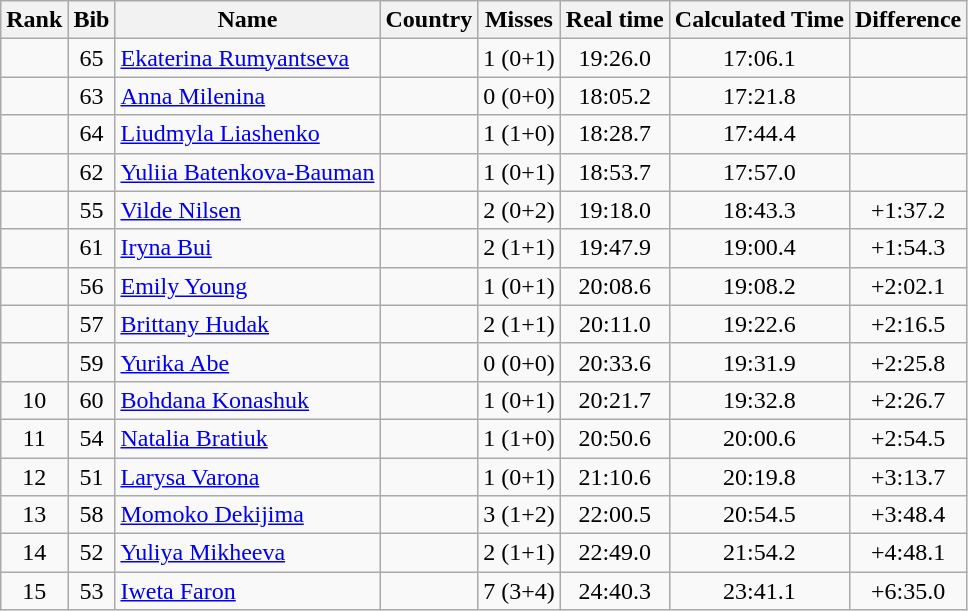<table class="wikitable sortable" style="text-align:center">
<tr>
<th>Rank</th>
<th>Bib</th>
<th>Name</th>
<th>Country</th>
<th>Misses</th>
<th>Real time</th>
<th>Calculated Time</th>
<th>Difference</th>
</tr>
<tr>
<td></td>
<td>65</td>
<td align="left"><a href='#'>Ekaterina Rumyantseva</a></td>
<td align="left"></td>
<td>1 (0+1)</td>
<td>19:26.0</td>
<td>17:06.1</td>
<td></td>
</tr>
<tr>
<td></td>
<td>63</td>
<td align="left"><a href='#'>Anna Milenina</a></td>
<td align="left"></td>
<td>0 (0+0)</td>
<td>18:05.2</td>
<td>17:21.8</td>
<td></td>
</tr>
<tr>
<td></td>
<td>64</td>
<td align="left"><a href='#'>Liudmyla Liashenko</a></td>
<td align="left"></td>
<td>1 (1+0)</td>
<td>18:28.7</td>
<td>17:44.4</td>
<td></td>
</tr>
<tr>
<td></td>
<td>62</td>
<td align="left"><a href='#'>Yuliia Batenkova-Bauman</a></td>
<td align="left"></td>
<td>1 (0+1)</td>
<td>18:53.7</td>
<td>17:57.0</td>
<td></td>
</tr>
<tr>
<td></td>
<td>55</td>
<td align="left"><a href='#'>Vilde Nilsen</a></td>
<td align="left"></td>
<td>2 (0+2)</td>
<td>19:18.0</td>
<td>18:43.3</td>
<td>+1:37.2</td>
</tr>
<tr>
<td></td>
<td>61</td>
<td align="left"><a href='#'>Iryna Bui</a></td>
<td align="left"></td>
<td>2 (1+1)</td>
<td>19:47.9</td>
<td>19:00.4</td>
<td>+1:54.3</td>
</tr>
<tr>
<td></td>
<td>56</td>
<td align="left"><a href='#'>Emily Young</a></td>
<td align="left"></td>
<td>1 (0+1)</td>
<td>20:08.6</td>
<td>19:08.2</td>
<td>+2:02.1</td>
</tr>
<tr>
<td></td>
<td>57</td>
<td align="left"><a href='#'>Brittany Hudak</a></td>
<td align="left"></td>
<td>2 (1+1)</td>
<td>20:11.0</td>
<td>19:22.6</td>
<td>+2:16.5</td>
</tr>
<tr>
<td></td>
<td>59</td>
<td align="left"><a href='#'>Yurika Abe</a></td>
<td align="left"></td>
<td>0 (0+0)</td>
<td>20:33.6</td>
<td>19:31.9</td>
<td>+2:25.8</td>
</tr>
<tr>
<td>10</td>
<td>60</td>
<td align="left"><a href='#'>Bohdana Konashuk</a></td>
<td align="left"></td>
<td>1 (0+1)</td>
<td>20:21.7</td>
<td>19:32.8</td>
<td>+2:26.7</td>
</tr>
<tr>
<td>11</td>
<td>54</td>
<td align="left"><a href='#'>Natalia Bratiuk</a></td>
<td align="left"></td>
<td>1 (1+0)</td>
<td>20:50.6</td>
<td>20:00.6</td>
<td>+2:54.5</td>
</tr>
<tr>
<td>12</td>
<td>51</td>
<td align="left"><a href='#'>Larysa Varona</a></td>
<td align="left"></td>
<td>1 (0+1)</td>
<td>21:10.6</td>
<td>20:19.8</td>
<td>+3:13.7</td>
</tr>
<tr>
<td>13</td>
<td>58</td>
<td align="left"><a href='#'>Momoko Dekijima</a></td>
<td align="left"></td>
<td>3 (1+2)</td>
<td>22:00.5</td>
<td>20:54.5</td>
<td>+3:48.4</td>
</tr>
<tr>
<td>14</td>
<td>52</td>
<td align="left"><a href='#'>Yuliya Mikheeva</a></td>
<td align="left"></td>
<td>2 (1+1)</td>
<td>22:49.0</td>
<td>21:54.2</td>
<td>+4:48.1</td>
</tr>
<tr>
<td>15</td>
<td>53</td>
<td align="left"><a href='#'>Iweta Faron</a></td>
<td align="left"></td>
<td>7 (3+4)</td>
<td>24:40.3</td>
<td>23:41.1</td>
<td>+6:35.0</td>
</tr>
</table>
